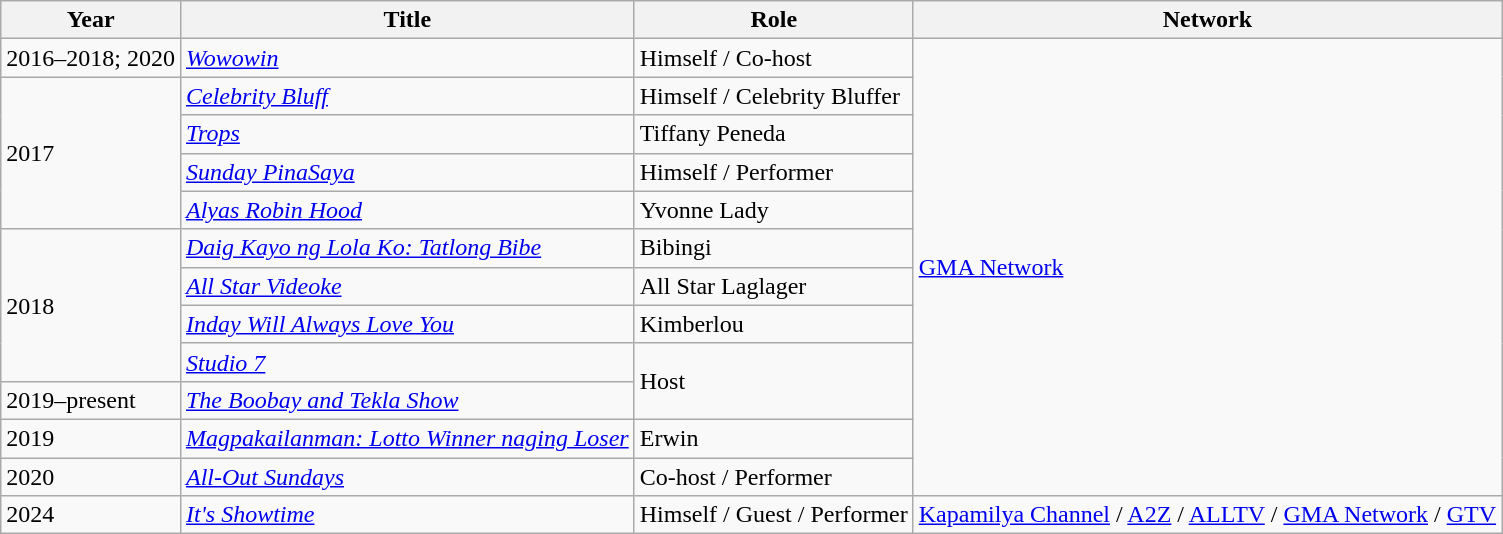<table class="wikitable sortable">
<tr>
<th>Year</th>
<th>Title</th>
<th>Role</th>
<th>Network</th>
</tr>
<tr>
<td>2016–2018; 2020</td>
<td><em><a href='#'>Wowowin</a></em></td>
<td>Himself / Co-host</td>
<td rowspan="12"><a href='#'>GMA Network</a></td>
</tr>
<tr>
<td rowspan="4">2017</td>
<td><em><a href='#'>Celebrity Bluff</a></em></td>
<td>Himself / Celebrity Bluffer</td>
</tr>
<tr>
<td><em><a href='#'>Trops</a></em></td>
<td>Tiffany Peneda</td>
</tr>
<tr>
<td><em><a href='#'>Sunday PinaSaya</a></em></td>
<td>Himself / Performer</td>
</tr>
<tr>
<td><em><a href='#'>Alyas Robin Hood</a></em></td>
<td>Yvonne Lady</td>
</tr>
<tr>
<td rowspan="4">2018</td>
<td><em><a href='#'>Daig Kayo ng Lola Ko: Tatlong Bibe</a></em></td>
<td>Bibingi</td>
</tr>
<tr>
<td><em><a href='#'>All Star Videoke</a></em></td>
<td>All Star Laglager</td>
</tr>
<tr>
<td><em><a href='#'>Inday Will Always Love You</a></em></td>
<td>Kimberlou</td>
</tr>
<tr>
<td><em><a href='#'>Studio 7</a></em></td>
<td rowspan="2">Host</td>
</tr>
<tr>
<td>2019–present</td>
<td><em><a href='#'>The Boobay and Tekla Show</a></em></td>
</tr>
<tr>
<td>2019</td>
<td><em><a href='#'>Magpakailanman: Lotto Winner naging Loser</a></em></td>
<td>Erwin</td>
</tr>
<tr>
<td>2020</td>
<td><em><a href='#'>All-Out Sundays</a></em></td>
<td>Co-host / Performer</td>
</tr>
<tr>
<td>2024</td>
<td><em><a href='#'>It's Showtime</a></em></td>
<td>Himself / Guest / Performer</td>
<td><a href='#'>Kapamilya Channel</a> / <a href='#'>A2Z</a> / <a href='#'>ALLTV</a> / <a href='#'>GMA Network</a> / <a href='#'>GTV</a></td>
</tr>
</table>
